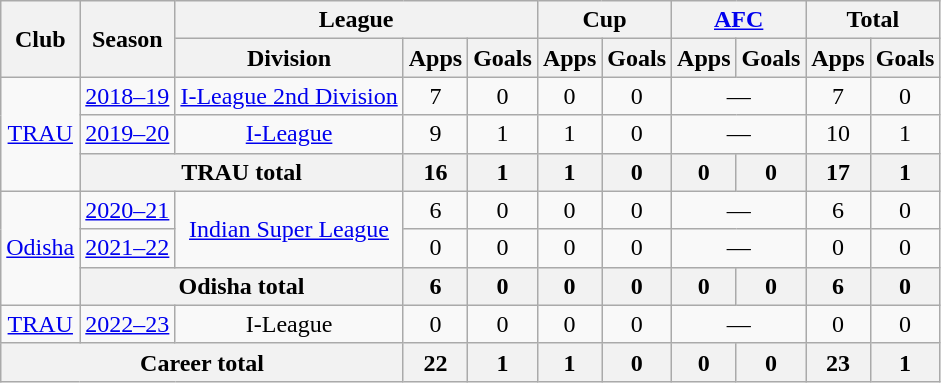<table class=wikitable style=text-align:center>
<tr>
<th rowspan="2">Club</th>
<th rowspan="2">Season</th>
<th colspan="3">League</th>
<th colspan="2">Cup</th>
<th colspan="2"><a href='#'>AFC</a></th>
<th colspan="2">Total</th>
</tr>
<tr>
<th>Division</th>
<th>Apps</th>
<th>Goals</th>
<th>Apps</th>
<th>Goals</th>
<th>Apps</th>
<th>Goals</th>
<th>Apps</th>
<th>Goals</th>
</tr>
<tr>
<td rowspan="3"><a href='#'>TRAU</a></td>
<td><a href='#'>2018–19</a></td>
<td rowspan="1"><a href='#'>I-League 2nd Division</a></td>
<td>7</td>
<td>0</td>
<td>0</td>
<td>0</td>
<td colspan="2">—</td>
<td>7</td>
<td>0</td>
</tr>
<tr>
<td><a href='#'>2019–20</a></td>
<td rowspan="1"><a href='#'>I-League</a></td>
<td>9</td>
<td>1</td>
<td>1</td>
<td>0</td>
<td colspan="2">—</td>
<td>10</td>
<td>1</td>
</tr>
<tr>
<th colspan="2">TRAU total</th>
<th>16</th>
<th>1</th>
<th>1</th>
<th>0</th>
<th>0</th>
<th>0</th>
<th>17</th>
<th>1</th>
</tr>
<tr>
<td rowspan="3"><a href='#'>Odisha</a></td>
<td><a href='#'>2020–21</a></td>
<td rowspan="2"><a href='#'>Indian Super League</a></td>
<td>6</td>
<td>0</td>
<td>0</td>
<td>0</td>
<td colspan="2">—</td>
<td>6</td>
<td>0</td>
</tr>
<tr>
<td><a href='#'>2021–22</a></td>
<td>0</td>
<td>0</td>
<td>0</td>
<td>0</td>
<td colspan="2">—</td>
<td>0</td>
<td>0</td>
</tr>
<tr>
<th colspan="2">Odisha total</th>
<th>6</th>
<th>0</th>
<th>0</th>
<th>0</th>
<th>0</th>
<th>0</th>
<th>6</th>
<th>0</th>
</tr>
<tr>
<td rowspan="1"><a href='#'>TRAU</a></td>
<td><a href='#'>2022–23</a></td>
<td rowspan="1">I-League</td>
<td>0</td>
<td>0</td>
<td>0</td>
<td>0</td>
<td colspan="2">—</td>
<td>0</td>
<td>0</td>
</tr>
<tr>
<th colspan="3">Career total</th>
<th>22</th>
<th>1</th>
<th>1</th>
<th>0</th>
<th>0</th>
<th>0</th>
<th>23</th>
<th>1</th>
</tr>
</table>
